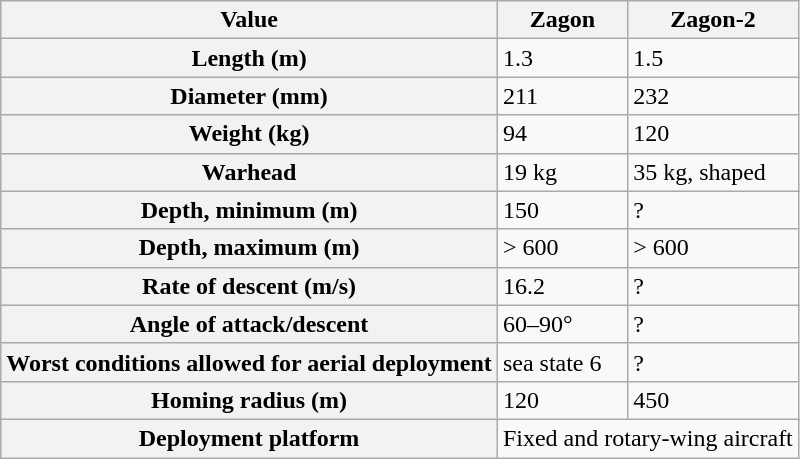<table class=wikitable>
<tr>
<th>Value</th>
<th>Zagon</th>
<th>Zagon-2</th>
</tr>
<tr>
<th>Length (m)</th>
<td>1.3</td>
<td>1.5</td>
</tr>
<tr>
<th>Diameter (mm)</th>
<td>211</td>
<td>232</td>
</tr>
<tr>
<th>Weight (kg)</th>
<td>94</td>
<td>120</td>
</tr>
<tr>
<th>Warhead</th>
<td>19 kg</td>
<td>35 kg, shaped</td>
</tr>
<tr>
<th>Depth, minimum (m)</th>
<td>150</td>
<td>?</td>
</tr>
<tr>
<th>Depth, maximum (m)</th>
<td>> 600</td>
<td>> 600</td>
</tr>
<tr>
<th>Rate of descent (m/s)</th>
<td>16.2</td>
<td>?</td>
</tr>
<tr>
<th>Angle of attack/descent</th>
<td>60–90°</td>
<td>?</td>
</tr>
<tr>
<th>Worst conditions allowed for aerial deployment</th>
<td>sea state 6</td>
<td>?</td>
</tr>
<tr>
<th>Homing radius (m)</th>
<td>120</td>
<td>450</td>
</tr>
<tr>
<th>Deployment platform</th>
<td colspan=2>Fixed and rotary-wing aircraft</td>
</tr>
</table>
